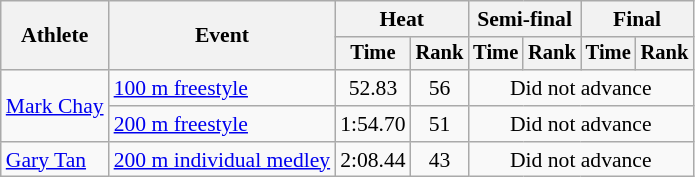<table class=wikitable style="font-size:90%">
<tr>
<th rowspan="2">Athlete</th>
<th rowspan="2">Event</th>
<th colspan="2">Heat</th>
<th colspan="2">Semi-final</th>
<th colspan="2">Final</th>
</tr>
<tr style="font-size:95%">
<th>Time</th>
<th>Rank</th>
<th>Time</th>
<th>Rank</th>
<th>Time</th>
<th>Rank</th>
</tr>
<tr align=center>
<td align=left rowspan=2><a href='#'>Mark Chay</a></td>
<td align=left><a href='#'>100 m freestyle</a></td>
<td>52.83</td>
<td>56</td>
<td colspan=4>Did not advance</td>
</tr>
<tr align=center>
<td align=left><a href='#'>200 m freestyle</a></td>
<td>1:54.70</td>
<td>51</td>
<td colspan=4>Did not advance</td>
</tr>
<tr align=center>
<td align=left><a href='#'>Gary Tan</a></td>
<td align=left><a href='#'>200 m individual medley</a></td>
<td>2:08.44</td>
<td>43</td>
<td colspan=4>Did not advance</td>
</tr>
</table>
